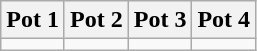<table class="wikitable">
<tr>
<th width=25%>Pot 1</th>
<th width=25%>Pot 2</th>
<th width=25%>Pot 3</th>
<th width=25%>Pot 4</th>
</tr>
<tr>
<td valign=top></td>
<td valign=top></td>
<td valign=top></td>
<td valign=top></td>
</tr>
</table>
